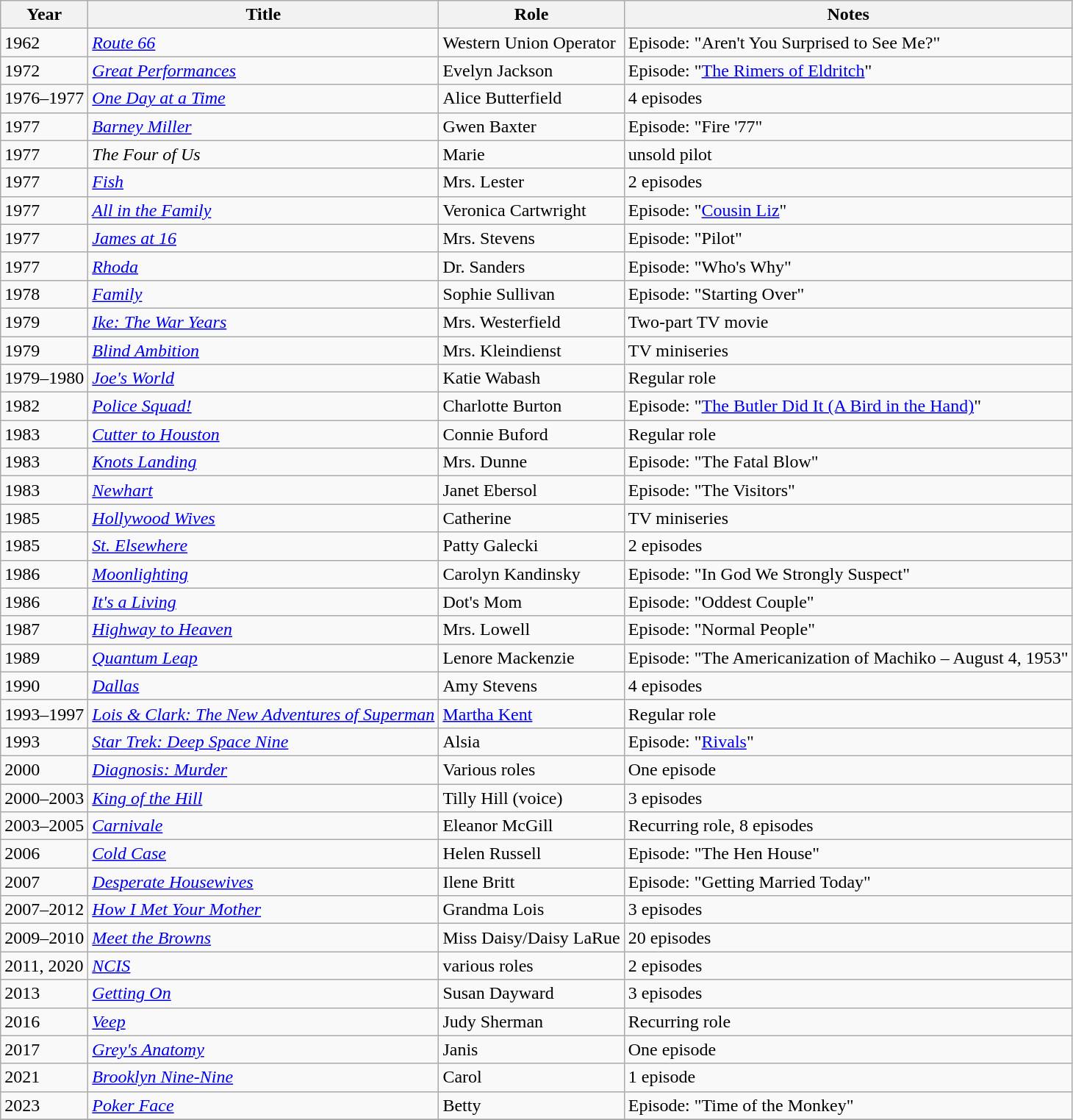<table class="wikitable sortable">
<tr>
<th>Year</th>
<th>Title</th>
<th>Role</th>
<th class="unsortable">Notes</th>
</tr>
<tr>
<td>1962</td>
<td><em><a href='#'>Route 66</a></em></td>
<td>Western Union Operator</td>
<td>Episode: "Aren't You Surprised to See Me?"</td>
</tr>
<tr>
<td>1972</td>
<td><em><a href='#'>Great Performances</a></em></td>
<td>Evelyn Jackson</td>
<td>Episode: "<a href='#'>The Rimers of Eldritch</a>"</td>
</tr>
<tr>
<td>1976–1977</td>
<td><em><a href='#'>One Day at a Time</a></em></td>
<td>Alice Butterfield</td>
<td>4 episodes</td>
</tr>
<tr>
<td>1977</td>
<td><em><a href='#'>Barney Miller</a></em></td>
<td>Gwen Baxter</td>
<td>Episode: "Fire '77"</td>
</tr>
<tr>
<td>1977</td>
<td><em>The Four of Us</em></td>
<td>Marie</td>
<td>unsold pilot</td>
</tr>
<tr>
<td>1977</td>
<td><em><a href='#'>Fish</a></em></td>
<td>Mrs. Lester</td>
<td>2 episodes</td>
</tr>
<tr>
<td>1977</td>
<td><em><a href='#'>All in the Family</a></em></td>
<td>Veronica Cartwright</td>
<td>Episode: "<a href='#'>Cousin Liz</a>"</td>
</tr>
<tr>
<td>1977</td>
<td><em><a href='#'>James at 16</a></em></td>
<td>Mrs. Stevens</td>
<td>Episode: "Pilot"</td>
</tr>
<tr>
<td>1977</td>
<td><em><a href='#'>Rhoda</a></em></td>
<td>Dr. Sanders</td>
<td>Episode: "Who's Why"</td>
</tr>
<tr>
<td>1978</td>
<td><em><a href='#'>Family</a></em></td>
<td>Sophie Sullivan</td>
<td>Episode: "Starting Over"</td>
</tr>
<tr>
<td>1979</td>
<td><em><a href='#'>Ike: The War Years</a></em></td>
<td>Mrs. Westerfield</td>
<td>Two-part TV movie</td>
</tr>
<tr>
<td>1979</td>
<td><em><a href='#'>Blind Ambition</a></em></td>
<td>Mrs. Kleindienst</td>
<td>TV miniseries</td>
</tr>
<tr>
<td>1979–1980</td>
<td><em><a href='#'>Joe's World</a></em></td>
<td>Katie Wabash</td>
<td>Regular role</td>
</tr>
<tr>
<td>1982</td>
<td><em><a href='#'>Police Squad!</a></em></td>
<td>Charlotte Burton</td>
<td>Episode: "<a href='#'>The Butler Did It (A Bird in the Hand)</a>"</td>
</tr>
<tr>
<td>1983</td>
<td><em><a href='#'>Cutter to Houston</a></em></td>
<td>Connie Buford</td>
<td>Regular role</td>
</tr>
<tr>
<td>1983</td>
<td><em><a href='#'>Knots Landing</a></em></td>
<td>Mrs. Dunne</td>
<td>Episode: "The Fatal Blow"</td>
</tr>
<tr>
<td>1983</td>
<td><em><a href='#'>Newhart</a></em></td>
<td>Janet Ebersol</td>
<td>Episode: "The Visitors"</td>
</tr>
<tr>
<td>1985</td>
<td><em><a href='#'>Hollywood Wives</a></em></td>
<td>Catherine</td>
<td>TV miniseries</td>
</tr>
<tr>
<td>1985</td>
<td><em><a href='#'>St. Elsewhere</a></em></td>
<td>Patty Galecki</td>
<td>2 episodes</td>
</tr>
<tr>
<td>1986</td>
<td><em><a href='#'>Moonlighting</a></em></td>
<td>Carolyn Kandinsky</td>
<td>Episode: "In God We Strongly Suspect"</td>
</tr>
<tr>
<td>1986</td>
<td><em><a href='#'>It's a Living</a></em></td>
<td>Dot's Mom</td>
<td>Episode: "Oddest Couple"</td>
</tr>
<tr>
<td>1987</td>
<td><em><a href='#'>Highway to Heaven</a></em></td>
<td>Mrs. Lowell</td>
<td>Episode: "Normal People"</td>
</tr>
<tr>
<td>1989</td>
<td><em><a href='#'>Quantum Leap</a></em></td>
<td>Lenore Mackenzie</td>
<td>Episode: "The Americanization of Machiko – August 4, 1953"</td>
</tr>
<tr>
<td>1990</td>
<td><em><a href='#'>Dallas</a></em></td>
<td>Amy Stevens</td>
<td>4 episodes</td>
</tr>
<tr>
<td>1993–1997</td>
<td><em><a href='#'>Lois & Clark: The New Adventures of Superman</a></em></td>
<td><a href='#'>Martha Kent</a></td>
<td>Regular role</td>
</tr>
<tr>
<td>1993</td>
<td><em><a href='#'>Star Trek: Deep Space Nine</a></em></td>
<td>Alsia</td>
<td>Episode: "<a href='#'>Rivals</a>"</td>
</tr>
<tr>
<td>2000</td>
<td><em><a href='#'>Diagnosis: Murder</a></em></td>
<td>Various roles</td>
<td>One episode</td>
</tr>
<tr>
<td>2000–2003</td>
<td><em><a href='#'>King of the Hill</a></em></td>
<td>Tilly Hill (voice)</td>
<td>3 episodes</td>
</tr>
<tr>
<td>2003–2005</td>
<td><em><a href='#'>Carnivale</a></em></td>
<td>Eleanor McGill</td>
<td>Recurring role, 8 episodes</td>
</tr>
<tr>
<td>2006</td>
<td><em><a href='#'>Cold Case</a></em></td>
<td>Helen Russell</td>
<td>Episode: "The Hen House"</td>
</tr>
<tr>
<td>2007</td>
<td><em><a href='#'>Desperate Housewives</a></em></td>
<td>Ilene Britt</td>
<td>Episode: "Getting Married Today"</td>
</tr>
<tr>
<td>2007–2012</td>
<td><em><a href='#'>How I Met Your Mother</a></em></td>
<td>Grandma Lois</td>
<td>3 episodes</td>
</tr>
<tr>
<td>2009–2010</td>
<td><em><a href='#'>Meet the Browns</a></em></td>
<td>Miss Daisy/Daisy LaRue</td>
<td>20 episodes</td>
</tr>
<tr>
<td>2011, 2020</td>
<td><em><a href='#'>NCIS</a></em></td>
<td>various roles</td>
<td>2 episodes</td>
</tr>
<tr>
<td>2013</td>
<td><em><a href='#'>Getting On</a></em></td>
<td>Susan Dayward</td>
<td>3 episodes</td>
</tr>
<tr>
<td>2016</td>
<td><em><a href='#'>Veep</a></em></td>
<td>Judy Sherman</td>
<td>Recurring role</td>
</tr>
<tr>
<td>2017</td>
<td><em><a href='#'>Grey's Anatomy</a></em></td>
<td>Janis</td>
<td>One episode</td>
</tr>
<tr>
<td>2021</td>
<td><em><a href='#'>Brooklyn Nine-Nine</a></em></td>
<td>Carol</td>
<td>1 episode</td>
</tr>
<tr>
<td>2023</td>
<td><em><a href='#'>Poker Face</a></em></td>
<td>Betty</td>
<td>Episode: "Time of the Monkey"</td>
</tr>
<tr>
</tr>
</table>
